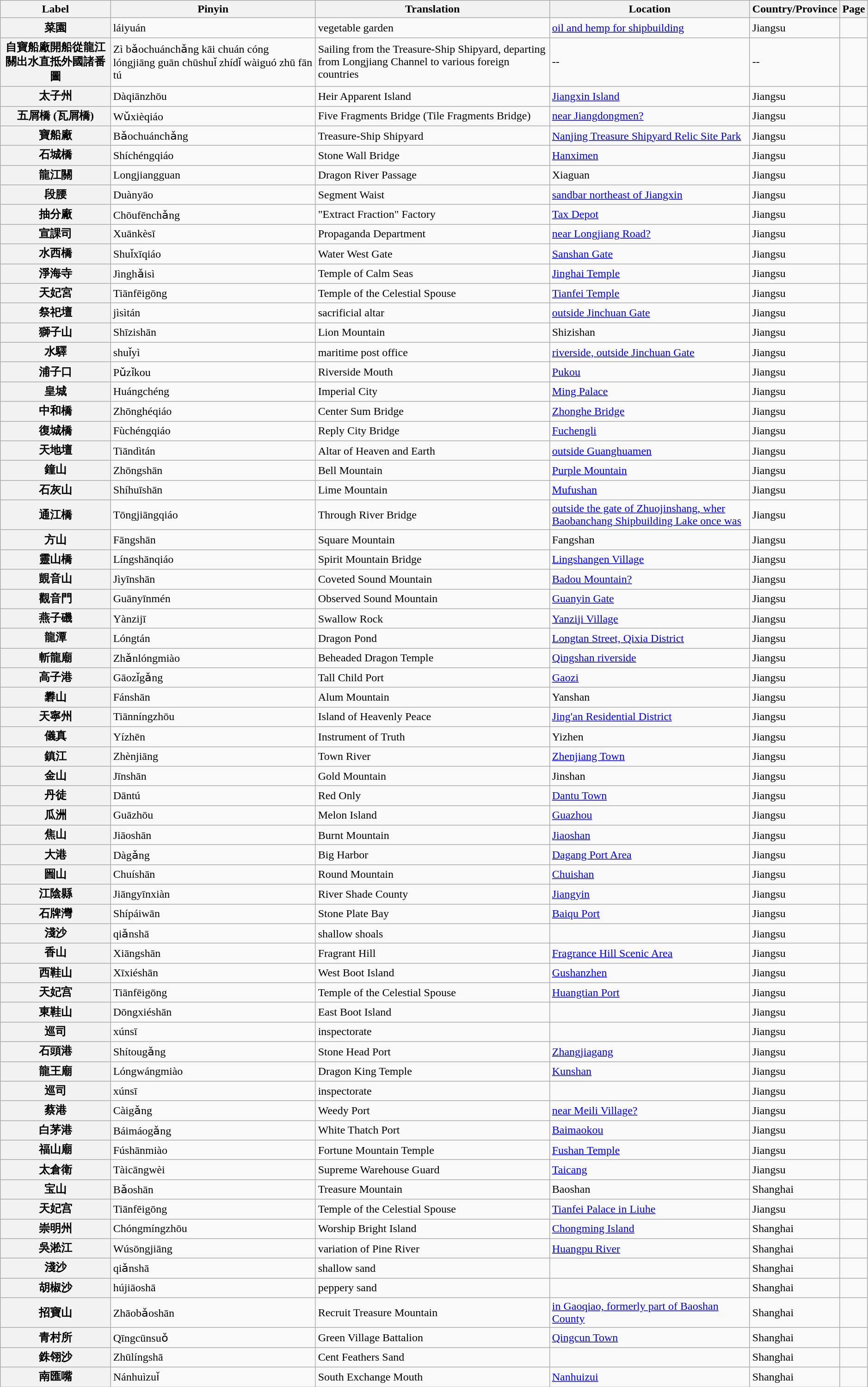<table class="wikitable plainrowheaders" style="width:99%">
<tr>
<th scope="col">Label</th>
<th scope="col">Pinyin</th>
<th scope="col">Translation</th>
<th scope="col">Location</th>
<th scope="col">Country/Province</th>
<th scope="col">Page</th>
</tr>
<tr>
<th>菜園</th>
<td>láiyuán</td>
<td style="text-align:left">vegetable garden</td>
<td><a href='#'>oil and hemp for shipbuilding</a></td>
<td>Jiangsu</td>
<td></td>
</tr>
<tr>
<th>自寶船廠開船從龍江關出水直抵外國諸番圖</th>
<td>Zì bǎochuánchǎng kāi chuán cóng lóngjiāng guān chūshuǐ zhídǐ wàiguó zhū fān tú</td>
<td style="text-align:left">Sailing from the Treasure-Ship Shipyard, departing from Longjiang Channel to various foreign countries</td>
<td>--</td>
<td>--</td>
<td></td>
</tr>
<tr>
<th>太子州</th>
<td>Dàqiānzhōu</td>
<td style="text-align:left">Heir Apparent Island</td>
<td><a href='#'>Jiangxin Island</a></td>
<td>Jiangsu</td>
<td></td>
</tr>
<tr>
<th>五屑橋 (瓦屑橋)</th>
<td>Wǔxièqiáo</td>
<td style="text-align:left">Five Fragments Bridge (Tile Fragments Bridge)</td>
<td><a href='#'>near Jiangdongmen?</a></td>
<td>Jiangsu</td>
<td></td>
</tr>
<tr>
<th>寶船廠</th>
<td>Bǎochuánchǎng</td>
<td style="text-align:left">Treasure-Ship Shipyard</td>
<td><a href='#'>Nanjing Treasure Shipyard Relic Site Park</a></td>
<td>Jiangsu</td>
<td></td>
</tr>
<tr>
<th>石城橋</th>
<td>Shíchéngqiáo</td>
<td style="text-align:left">Stone Wall Bridge</td>
<td><a href='#'>Hanximen</a></td>
<td>Jiangsu</td>
<td></td>
</tr>
<tr>
<th>龍江關</th>
<td>Longjiangguan</td>
<td style="text-align:left">Dragon River Passage</td>
<td>Xiaguan</td>
<td>Jiangsu</td>
<td></td>
</tr>
<tr>
<th>段腰</th>
<td>Duànyāo</td>
<td style="text-align:left">Segment Waist</td>
<td><a href='#'>sandbar northeast of Jiangxin</a></td>
<td>Jiangsu</td>
<td></td>
</tr>
<tr>
<th>抽分廠</th>
<td>Chōufēnchǎng</td>
<td style="text-align:left">"Extract Fraction" Factory</td>
<td><a href='#'>Tax Depot</a></td>
<td>Jiangsu</td>
<td></td>
</tr>
<tr>
<th>宣課司</th>
<td>Xuānkèsī</td>
<td style="text-align:left">Propaganda Department</td>
<td><a href='#'>near Longjiang Road?</a></td>
<td>Jiangsu</td>
<td></td>
</tr>
<tr>
<th>水西橋</th>
<td>Shuǐxīqiáo</td>
<td style="text-align:left">Water West Gate</td>
<td><a href='#'>Sanshan Gate</a></td>
<td>Jiangsu</td>
<td></td>
</tr>
<tr>
<th>淨海寺</th>
<td>Jìnghǎisì</td>
<td style="text-align:left">Temple of Calm Seas</td>
<td><a href='#'>Jinghai Temple</a></td>
<td>Jiangsu</td>
<td></td>
</tr>
<tr>
<th>天妃宮</th>
<td>Tiānfēigōng</td>
<td style="text-align:left">Temple of the Celestial Spouse</td>
<td><a href='#'>Tianfei Temple</a></td>
<td>Jiangsu</td>
<td></td>
</tr>
<tr>
<th>祭祀壇</th>
<td>jìsìtán</td>
<td style="text-align:left">sacrificial altar</td>
<td><a href='#'>outside Jinchuan Gate</a></td>
<td>Jiangsu</td>
<td></td>
</tr>
<tr>
<th>獅子山</th>
<td>Shīzishān</td>
<td style="text-align:left">Lion Mountain</td>
<td>Shizishan</td>
<td>Jiangsu</td>
<td></td>
</tr>
<tr>
<th>水驛</th>
<td>shuǐyì</td>
<td style="text-align:left">maritime post office</td>
<td><a href='#'>riverside, outside Jinchuan Gate</a></td>
<td>Jiangsu</td>
<td></td>
</tr>
<tr>
<th>浦子口</th>
<td>Pǔzǐkou</td>
<td style="text-align:left">Riverside Mouth</td>
<td><a href='#'>Pukou</a></td>
<td>Jiangsu</td>
<td></td>
</tr>
<tr>
<th>皇城</th>
<td>Huángchéng</td>
<td style="text-align:left">Imperial City</td>
<td><a href='#'>Ming Palace</a></td>
<td>Jiangsu</td>
<td></td>
</tr>
<tr>
<th>中和橋</th>
<td>Zhōnghéqiáo</td>
<td style="text-align:left">Center Sum Bridge</td>
<td><a href='#'>Zhonghe Bridge</a></td>
<td>Jiangsu</td>
<td></td>
</tr>
<tr>
<th>復城橋</th>
<td>Fùchéngqiáo</td>
<td style="text-align:left">Reply City Bridge</td>
<td><a href='#'>Fuchengli</a></td>
<td>Jiangsu</td>
<td></td>
</tr>
<tr>
<th>天地壇</th>
<td>Tiāndìtán</td>
<td style="text-align:left">Altar of Heaven and Earth</td>
<td><a href='#'>outside Guanghuamen</a></td>
<td>Jiangsu</td>
<td></td>
</tr>
<tr>
<th>鐘山</th>
<td>Zhōngshān</td>
<td style="text-align:left">Bell Mountain</td>
<td><a href='#'>Purple Mountain</a></td>
<td>Jiangsu</td>
<td></td>
</tr>
<tr>
<th>石灰山</th>
<td>Shíhuīshān</td>
<td style="text-align:left">Lime Mountain</td>
<td><a href='#'>Mufushan</a></td>
<td>Jiangsu</td>
<td></td>
</tr>
<tr>
<th>通江橋</th>
<td>Tōngjiāngqiáo</td>
<td style="text-align:left">Through River Bridge</td>
<td><a href='#'>outside the gate of Zhuojinshang, wher Baobanchang Shipbuilding Lake once was</a></td>
<td>Jiangsu</td>
<td></td>
</tr>
<tr>
<th>方山</th>
<td>Fāngshān</td>
<td style="text-align:left">Square Mountain</td>
<td>Fangshan</td>
<td>Jiangsu</td>
<td></td>
</tr>
<tr>
<th>靈山橋</th>
<td>Língshānqiáo</td>
<td style="text-align:left">Spirit Mountain Bridge</td>
<td><a href='#'>Lingshangen Village</a></td>
<td>Jiangsu</td>
<td></td>
</tr>
<tr>
<th>覬音山</th>
<td>Jìyīnshān</td>
<td style="text-align:left">Coveted Sound Mountain</td>
<td><a href='#'>Badou Mountain?</a></td>
<td>Jiangsu</td>
<td></td>
</tr>
<tr>
<th>觀音門</th>
<td>Guānyīnmén</td>
<td style="text-align:left">Observed Sound Mountain</td>
<td><a href='#'>Guanyin Gate</a></td>
<td>Jiangsu</td>
<td></td>
</tr>
<tr>
<th>燕子磯</th>
<td>Yànzijī</td>
<td style="text-align:left">Swallow Rock</td>
<td><a href='#'>Yanziji Village</a></td>
<td>Jiangsu</td>
<td></td>
</tr>
<tr>
<th>龍潭</th>
<td>Lóngtán</td>
<td style="text-align:left">Dragon Pond</td>
<td><a href='#'>Longtan Street, Qixia District</a></td>
<td>Jiangsu</td>
<td></td>
</tr>
<tr>
<th>斬龍廟</th>
<td>Zhǎnlóngmiào</td>
<td style="text-align:left">Beheaded Dragon Temple</td>
<td><a href='#'>Qingshan riverside</a></td>
<td>Jiangsu</td>
<td></td>
</tr>
<tr>
<th>高子港</th>
<td>Gāozǐgǎng</td>
<td style="text-align:left">Tall Child Port</td>
<td><a href='#'>Gaozi</a></td>
<td>Jiangsu</td>
<td></td>
</tr>
<tr>
<th>礬山</th>
<td>Fánshān</td>
<td style="text-align:left">Alum Mountain</td>
<td>Yanshan</td>
<td>Jiangsu</td>
<td></td>
</tr>
<tr>
<th>天寧州</th>
<td>Tiānníngzhōu</td>
<td style="text-align:left">Island of Heavenly Peace</td>
<td><a href='#'>Jing'an Residential District</a></td>
<td>Jiangsu</td>
<td></td>
</tr>
<tr>
<th>儀真</th>
<td>Yízhēn</td>
<td style="text-align:left">Instrument of Truth</td>
<td>Yizhen</td>
<td>Jiangsu</td>
<td></td>
</tr>
<tr>
<th>鎮江</th>
<td>Zhènjiāng</td>
<td style="text-align:left">Town River</td>
<td><a href='#'>Zhenjiang Town</a></td>
<td>Jiangsu</td>
<td></td>
</tr>
<tr>
<th>金山</th>
<td>Jīnshān</td>
<td style="text-align:left">Gold Mountain</td>
<td>Jinshan</td>
<td>Jiangsu</td>
<td></td>
</tr>
<tr>
<th>丹徒</th>
<td>Dāntú</td>
<td style="text-align:left">Red Only</td>
<td><a href='#'>Dantu Town</a></td>
<td>Jiangsu</td>
<td></td>
</tr>
<tr>
<th>瓜洲</th>
<td>Guāzhōu</td>
<td style="text-align:left">Melon Island</td>
<td><a href='#'>Guazhou</a></td>
<td>Jiangsu</td>
<td></td>
</tr>
<tr>
<th>焦山</th>
<td>Jiāoshān</td>
<td style="text-align:left">Burnt Mountain</td>
<td><a href='#'>Jiaoshan</a></td>
<td>Jiangsu</td>
<td></td>
</tr>
<tr>
<th>大港</th>
<td>Dàgǎng</td>
<td style="text-align:left">Big Harbor</td>
<td><a href='#'>Dagang Port Area</a></td>
<td>Jiangsu</td>
<td></td>
</tr>
<tr>
<th>圌山</th>
<td>Chuíshān</td>
<td style="text-align:left">Round Mountain</td>
<td><a href='#'>Chuishan</a></td>
<td>Jiangsu</td>
<td></td>
</tr>
<tr>
<th>江陰縣</th>
<td>Jiāngyīnxiàn</td>
<td style="text-align:left">River Shade County</td>
<td><a href='#'>Jiangyin</a></td>
<td>Jiangsu</td>
<td></td>
</tr>
<tr>
<th>石牌灣</th>
<td>Shípáiwān</td>
<td style="text-align:left">Stone Plate Bay</td>
<td><a href='#'>Baiqu Port</a></td>
<td>Jiangsu</td>
<td></td>
</tr>
<tr>
<th>淺沙</th>
<td>qiǎnshā</td>
<td style="text-align:left">shallow shoals</td>
<td></td>
<td>Jiangsu</td>
<td></td>
</tr>
<tr>
<th>香山</th>
<td>Xiāngshān</td>
<td style="text-align:left">Fragrant Hill</td>
<td><a href='#'>Fragrance Hill Scenic Area</a></td>
<td>Jiangsu</td>
<td></td>
</tr>
<tr>
<th>西鞋山</th>
<td>Xīxiéshān</td>
<td style="text-align:left">West Boot Island</td>
<td><a href='#'>Gushanzhen</a></td>
<td>Jiangsu</td>
<td></td>
</tr>
<tr>
<th>天妃宫</th>
<td>Tiānfēigōng</td>
<td style="text-align:left">Temple of the Celestial Spouse</td>
<td><a href='#'>Huangtian Port</a></td>
<td>Jiangsu</td>
<td></td>
</tr>
<tr>
<th>東鞋山</th>
<td>Dōngxiéshān</td>
<td style="text-align:left">East Boot Island</td>
<td></td>
<td>Jiangsu</td>
<td></td>
</tr>
<tr>
<th>巡司</th>
<td>xúnsī</td>
<td style="text-align:left">inspectorate</td>
<td></td>
<td>Jiangsu</td>
<td></td>
</tr>
<tr>
<th>石頭港</th>
<td>Shítougǎng</td>
<td style="text-align:left">Stone Head Port</td>
<td><a href='#'>Zhangjiagang</a></td>
<td>Jiangsu</td>
<td></td>
</tr>
<tr>
<th>龍王廟</th>
<td>Lóngwángmiào</td>
<td style="text-align:left">Dragon King Temple</td>
<td><a href='#'>Kunshan</a></td>
<td>Jiangsu</td>
<td></td>
</tr>
<tr>
<th>巡司</th>
<td>xúnsī</td>
<td style="text-align:left">inspectorate</td>
<td></td>
<td>Jiangsu</td>
<td></td>
</tr>
<tr>
<th>蔡港</th>
<td>Càigǎng</td>
<td style="text-align:left">Weedy Port</td>
<td><a href='#'>near Meili Village?</a></td>
<td>Jiangsu</td>
<td></td>
</tr>
<tr>
<th>白茅港</th>
<td>Báimáogǎng</td>
<td style="text-align:left">White Thatch Port</td>
<td><a href='#'>Baimaokou</a></td>
<td>Jiangsu</td>
<td></td>
</tr>
<tr>
<th>福山廟</th>
<td>Fúshānmiào</td>
<td style="text-align:left">Fortune Mountain Temple</td>
<td><a href='#'>Fushan Temple</a></td>
<td>Jiangsu</td>
<td></td>
</tr>
<tr>
<th>太倉衛</th>
<td>Tàicāngwèi</td>
<td style="text-align:left">Supreme Warehouse Guard</td>
<td><a href='#'>Taicang</a></td>
<td>Jiangsu</td>
<td></td>
</tr>
<tr>
<th>宝山</th>
<td>Bǎoshān</td>
<td style="text-align:left">Treasure Mountain</td>
<td>Baoshan</td>
<td>Shanghai</td>
<td></td>
</tr>
<tr>
<th>天妃宫</th>
<td>Tiānfēigōng</td>
<td style="text-align:left">Temple of the Celestial Spouse</td>
<td><a href='#'>Tianfei Palace in Liuhe</a></td>
<td>Jiangsu</td>
<td></td>
</tr>
<tr>
<th>崇明州</th>
<td>Chóngmíngzhōu</td>
<td style="text-align:left">Worship Bright Island</td>
<td><a href='#'>Chongming Island</a></td>
<td>Shanghai</td>
<td></td>
</tr>
<tr>
<th>吳淞江</th>
<td>Wúsōngjiāng</td>
<td style="text-align:left">variation of Pine River</td>
<td><a href='#'>Huangpu River</a></td>
<td>Shanghai</td>
<td></td>
</tr>
<tr>
<th>淺沙</th>
<td>qiǎnshā</td>
<td style="text-align:left">shallow sand</td>
<td></td>
<td>Shanghai</td>
<td></td>
</tr>
<tr>
<th>胡椒沙</th>
<td>hújiāoshā</td>
<td style="text-align:left">peppery sand</td>
<td></td>
<td>Shanghai</td>
<td></td>
</tr>
<tr>
<th>招寶山</th>
<td>Zhāobǎoshān</td>
<td style="text-align:left">Recruit Treasure Mountain</td>
<td><a href='#'>in Gaoqiao, formerly part of Baoshan County</a></td>
<td>Shanghai</td>
<td></td>
</tr>
<tr>
<th>青村所</th>
<td>Qīngcūnsuǒ</td>
<td style="text-align:left">Green Village Battalion</td>
<td><a href='#'>Qingcun Town</a></td>
<td>Shanghai</td>
<td></td>
</tr>
<tr>
<th>銖翎沙</th>
<td>Zhūlíngshā</td>
<td style="text-align:left">Cent Feathers Sand</td>
<td></td>
<td>Shanghai</td>
<td></td>
</tr>
<tr>
<th>南匯嘴</th>
<td>Nánhuìzuǐ</td>
<td style="text-align:left">South Exchange Mouth</td>
<td><a href='#'>Nanhuizui</a></td>
<td>Shanghai</td>
<td></td>
</tr>
</table>
